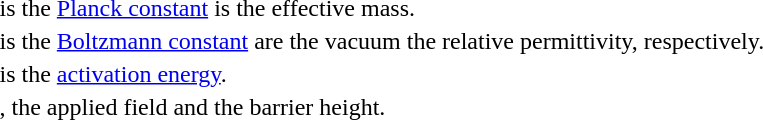<table>
<tr>
<td> is the <a href='#'>Planck constant</a> is the effective mass.</td>
</tr>
<tr>
<td> is the <a href='#'>Boltzmann constant</a> are the vacuum the relative permittivity, respectively.</td>
</tr>
<tr>
<td> is the <a href='#'>activation energy</a>.</td>
</tr>
<tr>
<td>, the applied field and the barrier height.</td>
</tr>
</table>
